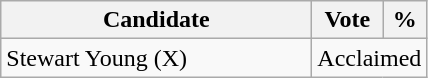<table class="wikitable">
<tr>
<th bgcolor="#DDDDFF" width="200px">Candidate</th>
<th bgcolor="#DDDDFF">Vote</th>
<th bgcolor="#DDDDFF">%</th>
</tr>
<tr>
<td>Stewart Young (X)</td>
<td colspan="2">Acclaimed</td>
</tr>
</table>
